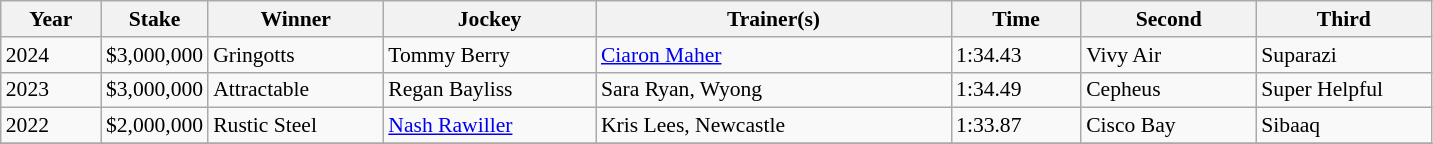<table class="wikitable sortable" style="font-size:90%">
<tr>
<th width="60px">Year<br></th>
<th width="60px">Stake<br></th>
<th width="110px">Winner<br></th>
<th width="135px">Jockey<br></th>
<th width="230px">Trainer(s)<br></th>
<th width="80px">Time <br></th>
<th width="110px">Second <br></th>
<th width="110px">Third <br></th>
</tr>
<tr>
<td>2024</td>
<td>$3,000,000</td>
<td>Gringotts</td>
<td>Tommy Berry</td>
<td><a href='#'>Ciaron Maher</a></td>
<td>1:34.43</td>
<td>Vivy Air</td>
<td>Suparazi</td>
</tr>
<tr>
<td>2023 </td>
<td>$3,000,000</td>
<td>Attractable </td>
<td>Regan Bayliss</td>
<td>Sara Ryan, Wyong</td>
<td>1:34.49</td>
<td>Cepheus </td>
<td>Super Helpful</td>
</tr>
<tr>
<td>2022 </td>
<td>$2,000,000</td>
<td>Rustic Steel  </td>
<td><a href='#'>Nash Rawiller</a></td>
<td>Kris Lees, Newcastle</td>
<td>1:33.87</td>
<td>Cisco Bay</td>
<td>Sibaaq</td>
</tr>
<tr>
</tr>
</table>
